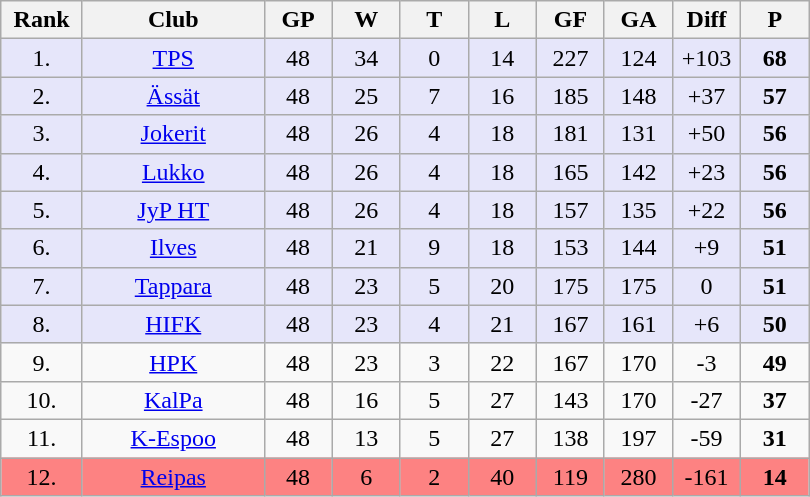<table class="wikitable sortable">
<tr>
<th bgcolor="#DDDDFF" width="9%">Rank</th>
<th bgcolor="#DDDDFF" width="20%">Club</th>
<th bgcolor="#DDDDFF" width="7.5%">GP</th>
<th bgcolor="#DDDDFF" width="7.5%">W</th>
<th bgcolor="#DDDDFF" width="7.5%">T</th>
<th bgcolor="#DDDDFF" width="7.5%">L</th>
<th bgcolor="#DDDDFF" width="7.5%">GF</th>
<th bgcolor="#DDDDFF" width="7.5%">GA</th>
<th bgcolor="#DDDDFF" width="7.5%" class="unsortable">Diff</th>
<th bgcolor="#DDDDFF" width="7.5%">P</th>
</tr>
<tr bgcolor="#e6e6fa" align="center">
<td>1.</td>
<td><a href='#'>TPS</a></td>
<td>48</td>
<td>34</td>
<td>0</td>
<td>14</td>
<td>227</td>
<td>124</td>
<td>+103</td>
<td><strong>68</strong></td>
</tr>
<tr bgcolor="#e6e6fa" align="center">
<td>2.</td>
<td><a href='#'>Ässät</a></td>
<td>48</td>
<td>25</td>
<td>7</td>
<td>16</td>
<td>185</td>
<td>148</td>
<td>+37</td>
<td><strong>57</strong></td>
</tr>
<tr bgcolor="#e6e6fa" align="center">
<td>3.</td>
<td><a href='#'>Jokerit</a></td>
<td>48</td>
<td>26</td>
<td>4</td>
<td>18</td>
<td>181</td>
<td>131</td>
<td>+50</td>
<td><strong>56</strong></td>
</tr>
<tr bgcolor="#e6e6fa" align="center">
<td>4.</td>
<td><a href='#'>Lukko</a></td>
<td>48</td>
<td>26</td>
<td>4</td>
<td>18</td>
<td>165</td>
<td>142</td>
<td>+23</td>
<td><strong>56</strong></td>
</tr>
<tr bgcolor="#e6e6fa" align="center">
<td>5.</td>
<td><a href='#'>JyP HT</a></td>
<td>48</td>
<td>26</td>
<td>4</td>
<td>18</td>
<td>157</td>
<td>135</td>
<td>+22</td>
<td><strong>56</strong></td>
</tr>
<tr bgcolor="#e6e6fa" align="center">
<td>6.</td>
<td><a href='#'>Ilves</a></td>
<td>48</td>
<td>21</td>
<td>9</td>
<td>18</td>
<td>153</td>
<td>144</td>
<td>+9</td>
<td><strong>51</strong></td>
</tr>
<tr bgcolor="#e6e6fa" align="center">
<td>7.</td>
<td><a href='#'>Tappara</a></td>
<td>48</td>
<td>23</td>
<td>5</td>
<td>20</td>
<td>175</td>
<td>175</td>
<td>0</td>
<td><strong>51</strong></td>
</tr>
<tr bgcolor="#e6e6fa" align="center">
<td>8.</td>
<td><a href='#'>HIFK</a></td>
<td>48</td>
<td>23</td>
<td>4</td>
<td>21</td>
<td>167</td>
<td>161</td>
<td>+6</td>
<td><strong>50</strong></td>
</tr>
<tr align="center">
<td>9.</td>
<td><a href='#'>HPK</a></td>
<td>48</td>
<td>23</td>
<td>3</td>
<td>22</td>
<td>167</td>
<td>170</td>
<td>-3</td>
<td><strong>49</strong></td>
</tr>
<tr align="center">
<td>10.</td>
<td><a href='#'>KalPa</a></td>
<td>48</td>
<td>16</td>
<td>5</td>
<td>27</td>
<td>143</td>
<td>170</td>
<td>-27</td>
<td><strong>37</strong></td>
</tr>
<tr align="center">
<td>11.</td>
<td><a href='#'>K-Espoo</a></td>
<td>48</td>
<td>13</td>
<td>5</td>
<td>27</td>
<td>138</td>
<td>197</td>
<td>-59</td>
<td><strong>31</strong></td>
</tr>
<tr bgcolor="#FD8282" align="center">
<td>12.</td>
<td><a href='#'>Reipas</a></td>
<td>48</td>
<td>6</td>
<td>2</td>
<td>40</td>
<td>119</td>
<td>280</td>
<td>-161</td>
<td><strong>14</strong></td>
</tr>
</table>
